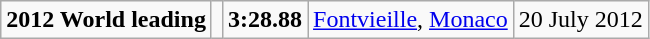<table class="wikitable">
<tr>
<td><strong>2012 World leading</strong></td>
<td></td>
<td><strong>3:28.88 </strong></td>
<td><a href='#'>Fontvieille</a>, <a href='#'>Monaco</a></td>
<td>20 July 2012</td>
</tr>
</table>
